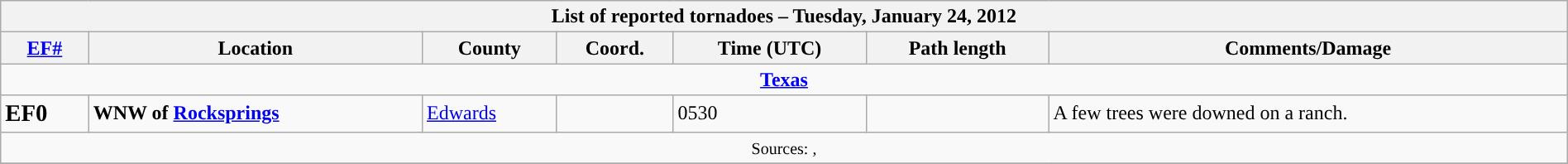<table class="wikitable collapsible" width="100%">
<tr>
<th colspan="7">List of reported tornadoes – Tuesday, January 24, 2012</th>
</tr>
<tr>
<th><a href='#'>EF#</a></th>
<th>Location</th>
<th>County</th>
<th>Coord.</th>
<th>Time (UTC)</th>
<th>Path length</th>
<th>Comments/Damage</th>
</tr>
<tr>
<td colspan="7" align=center><strong><a href='#'>Texas</a></strong></td>
</tr>
<tr>
<td><big><strong>EF0</strong></big></td>
<td><strong>WNW of <a href='#'>Rocksprings</a></strong></td>
<td><a href='#'>Edwards</a></td>
<td></td>
<td>0530</td>
<td></td>
<td>A few trees were downed on a ranch.</td>
</tr>
<tr>
<td colspan="7" align=center><small>Sources: , </small></td>
</tr>
<tr>
</tr>
</table>
